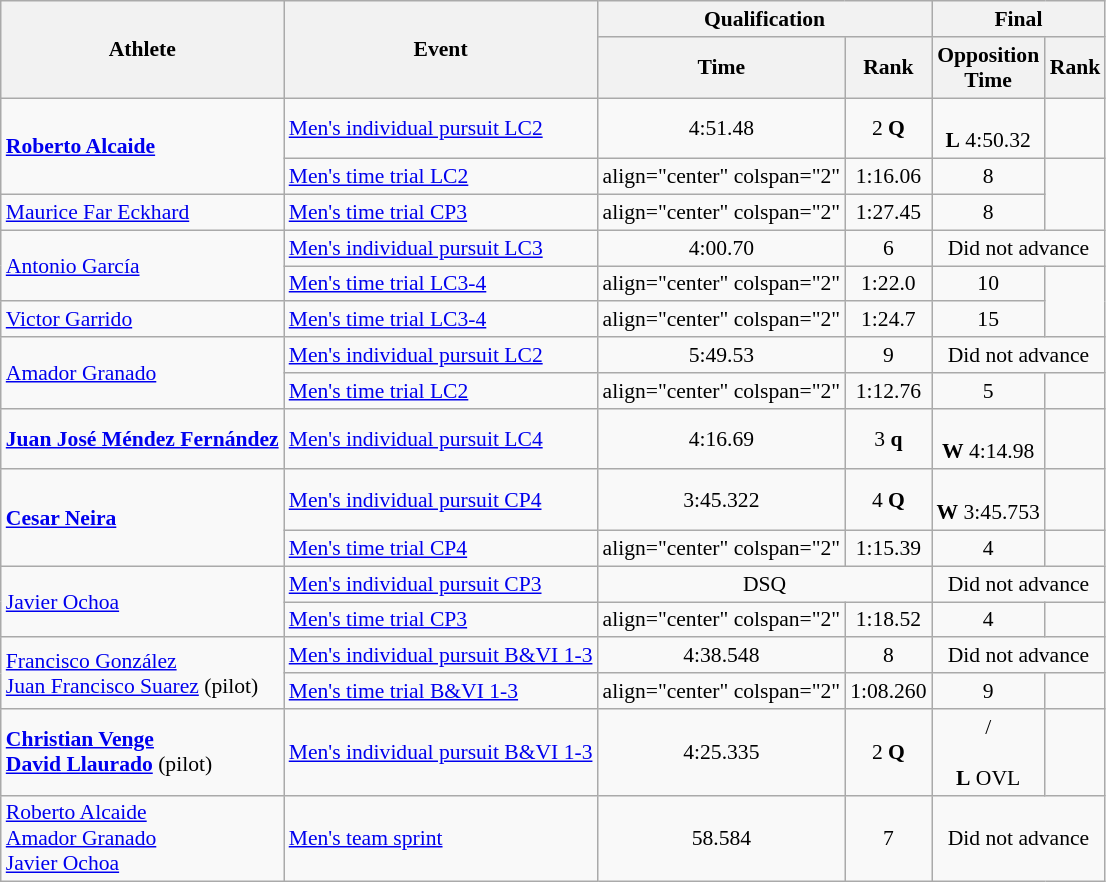<table class=wikitable style="font-size:90%">
<tr>
<th rowspan="2">Athlete</th>
<th rowspan="2">Event</th>
<th colspan="2">Qualification</th>
<th colspan="2">Final</th>
</tr>
<tr>
<th>Time</th>
<th>Rank</th>
<th>Opposition<br>Time</th>
<th>Rank</th>
</tr>
<tr>
<td rowspan="2"><strong><a href='#'>Roberto Alcaide</a></strong></td>
<td><a href='#'>Men's individual pursuit LC2</a></td>
<td align="center">4:51.48</td>
<td align="center">2 <strong>Q</strong></td>
<td align="center"><br> <strong>L</strong> 4:50.32</td>
<td align="center"></td>
</tr>
<tr>
<td><a href='#'>Men's time trial LC2</a></td>
<td>align="center" colspan="2" </td>
<td align="center">1:16.06</td>
<td align="center">8</td>
</tr>
<tr>
<td><a href='#'>Maurice Far Eckhard</a></td>
<td><a href='#'>Men's time trial CP3</a></td>
<td>align="center" colspan="2" </td>
<td align="center">1:27.45</td>
<td align="center">8</td>
</tr>
<tr>
<td rowspan="2"><a href='#'>Antonio García</a></td>
<td><a href='#'>Men's individual pursuit LC3</a></td>
<td align="center">4:00.70</td>
<td align="center">6</td>
<td align="center" colspan="2">Did not advance</td>
</tr>
<tr>
<td><a href='#'>Men's time trial LC3-4</a></td>
<td>align="center" colspan="2" </td>
<td align="center">1:22.0</td>
<td align="center">10</td>
</tr>
<tr>
<td><a href='#'>Victor Garrido</a></td>
<td><a href='#'>Men's time trial LC3-4</a></td>
<td>align="center" colspan="2" </td>
<td align="center">1:24.7</td>
<td align="center">15</td>
</tr>
<tr>
<td rowspan="2"><a href='#'>Amador Granado</a></td>
<td><a href='#'>Men's individual pursuit LC2</a></td>
<td align="center">5:49.53</td>
<td align="center">9</td>
<td align="center" colspan="2">Did not advance</td>
</tr>
<tr>
<td><a href='#'>Men's time trial LC2</a></td>
<td>align="center" colspan="2" </td>
<td align="center">1:12.76</td>
<td align="center">5</td>
</tr>
<tr>
<td><strong><a href='#'>Juan José Méndez Fernández</a></strong></td>
<td><a href='#'>Men's individual pursuit LC4</a></td>
<td align="center">4:16.69</td>
<td align="center">3 <strong>q</strong></td>
<td align="center"><br> <strong>W</strong> 4:14.98</td>
<td align="center"></td>
</tr>
<tr>
<td rowspan="2"><strong><a href='#'>Cesar Neira</a></strong></td>
<td><a href='#'>Men's individual pursuit CP4</a></td>
<td align="center">3:45.322</td>
<td align="center">4 <strong>Q</strong></td>
<td align="center"><br> <strong>W</strong> 3:45.753</td>
<td align="center"></td>
</tr>
<tr>
<td><a href='#'>Men's time trial CP4</a></td>
<td>align="center" colspan="2" </td>
<td align="center">1:15.39</td>
<td align="center">4</td>
</tr>
<tr>
<td rowspan="2"><a href='#'>Javier Ochoa</a></td>
<td><a href='#'>Men's individual pursuit CP3</a></td>
<td align="center" colspan="2">DSQ</td>
<td align="center" colspan="2">Did not advance</td>
</tr>
<tr>
<td><a href='#'>Men's time trial CP3</a></td>
<td>align="center" colspan="2" </td>
<td align="center">1:18.52</td>
<td align="center">4</td>
</tr>
<tr>
<td rowspan="2"><a href='#'>Francisco González</a><br> <a href='#'>Juan Francisco Suarez</a> (pilot)</td>
<td><a href='#'>Men's individual pursuit B&VI 1-3</a></td>
<td align="center">4:38.548</td>
<td align="center">8</td>
<td align="center" colspan="2">Did not advance</td>
</tr>
<tr>
<td><a href='#'>Men's time trial B&VI 1-3</a></td>
<td>align="center" colspan="2" </td>
<td align="center">1:08.260</td>
<td align="center">9</td>
</tr>
<tr>
<td><strong><a href='#'>Christian Venge</a></strong><br> <strong><a href='#'>David Llaurado</a></strong> (pilot)</td>
<td><a href='#'>Men's individual pursuit B&VI 1-3</a></td>
<td align="center">4:25.335</td>
<td align="center">2 <strong>Q</strong></td>
<td align="center"> /<br> <br> <strong>L</strong> OVL</td>
<td align="center"></td>
</tr>
<tr>
<td><a href='#'>Roberto Alcaide</a><br> <a href='#'>Amador Granado</a><br> <a href='#'>Javier Ochoa</a></td>
<td><a href='#'>Men's team sprint</a></td>
<td align="center">58.584</td>
<td align="center">7</td>
<td align="center" colspan="2">Did not advance</td>
</tr>
</table>
